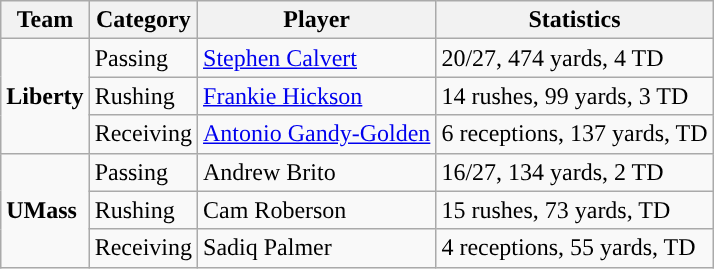<table class="wikitable" style="float: left;">
<tr>
<th>Team</th>
<th>Category</th>
<th>Player</th>
<th>Statistics</th>
</tr>
<tr>
<td rowspan=3><strong>Liberty</strong></td>
<td>Passing</td>
<td><a href='#'>Stephen Calvert</a></td>
<td>20/27, 474 yards, 4 TD</td>
</tr>
<tr>
<td>Rushing</td>
<td><a href='#'>Frankie Hickson</a></td>
<td>14 rushes, 99 yards, 3 TD</td>
</tr>
<tr>
<td>Receiving</td>
<td><a href='#'>Antonio Gandy-Golden</a></td>
<td>6 receptions, 137 yards, TD</td>
</tr>
<tr>
<td rowspan=3><strong>UMass</strong></td>
<td>Passing</td>
<td>Andrew Brito</td>
<td>16/27, 134 yards, 2 TD</td>
</tr>
<tr>
<td>Rushing</td>
<td>Cam Roberson</td>
<td>15 rushes, 73 yards, TD</td>
</tr>
<tr>
<td>Receiving</td>
<td>Sadiq Palmer</td>
<td>4 receptions, 55 yards, TD</td>
</tr>
</table>
